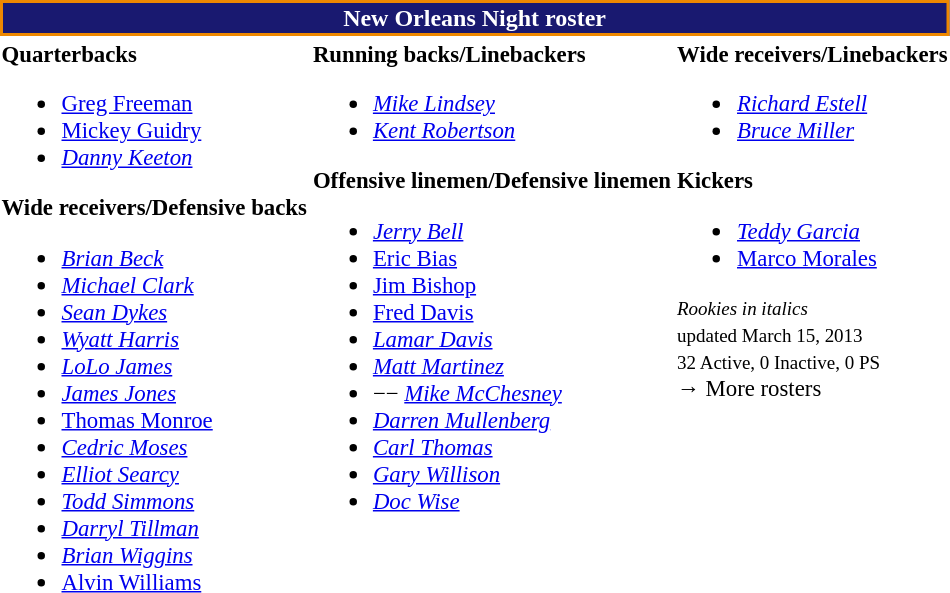<table class="toccolours" style="text-align: left;">
<tr>
<th colspan="7" style="background:#191970; border:2px solid #e80; color:white; text-align:center;">New Orleans Night roster</th>
</tr>
<tr>
<td style="font-size: 95%;" valign="top"><strong>Quarterbacks</strong><br><ul><li> <a href='#'>Greg Freeman</a></li><li> <a href='#'>Mickey Guidry</a></li><li> <em><a href='#'>Danny Keeton</a></em></li></ul><strong>Wide receivers/Defensive backs</strong><ul><li> <em><a href='#'>Brian Beck</a></em></li><li> <em><a href='#'>Michael Clark</a></em></li><li> <em><a href='#'>Sean Dykes</a></em></li><li> <em><a href='#'>Wyatt Harris</a></em></li><li> <em><a href='#'>LoLo James</a></em></li><li> <em><a href='#'>James Jones</a></em></li><li> <a href='#'>Thomas Monroe</a></li><li> <em><a href='#'>Cedric Moses</a></em></li><li> <em><a href='#'>Elliot Searcy</a></em></li><li> <em><a href='#'>Todd Simmons</a></em></li><li> <em><a href='#'>Darryl Tillman</a></em></li><li> <em><a href='#'>Brian Wiggins</a></em></li><li> <a href='#'>Alvin Williams</a></li></ul></td>
<td style="font-size: 95%;" valign="top"><strong>Running backs/Linebackers</strong><br><ul><li> <em><a href='#'>Mike Lindsey</a></em></li><li> <em><a href='#'>Kent Robertson</a></em></li></ul><strong>Offensive linemen/Defensive linemen</strong><ul><li> <em><a href='#'>Jerry Bell</a></em></li><li> <a href='#'>Eric Bias</a></li><li> <a href='#'>Jim Bishop</a></li><li> <a href='#'>Fred Davis</a></li><li> <em><a href='#'>Lamar Davis</a></em></li><li> <em><a href='#'>Matt Martinez</a></em></li><li><span>−−</span> <em><a href='#'>Mike McChesney</a></em></li><li> <em><a href='#'>Darren Mullenberg</a></em></li><li> <em><a href='#'>Carl Thomas</a></em></li><li> <em><a href='#'>Gary Willison</a></em></li><li> <em><a href='#'>Doc Wise</a></em></li></ul></td>
<td style="font-size: 95%;" valign="top"><strong>Wide receivers/Linebackers</strong><br><ul><li> <em><a href='#'>Richard Estell</a></em></li><li> <em><a href='#'>Bruce Miller</a></em></li></ul><strong>Kickers</strong><ul><li> <em><a href='#'>Teddy Garcia</a></em></li><li> <a href='#'>Marco Morales</a></li></ul><small><em>Rookies in italics</em></small><br>
<small> updated March 15, 2013</small><br>
<small>32 Active, 0 Inactive, 0 PS</small><br>→ More rosters</td>
</tr>
<tr>
</tr>
</table>
